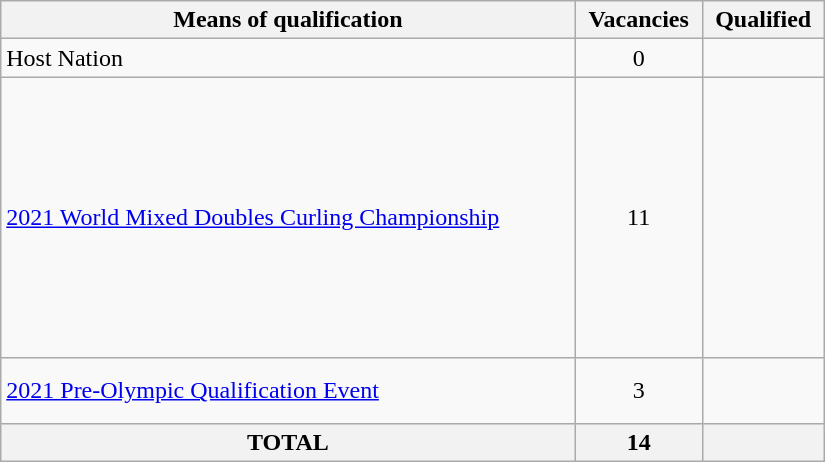<table class="wikitable" style="width:550px;">
<tr>
<th>Means of qualification</th>
<th>Vacancies</th>
<th>Qualified</th>
</tr>
<tr>
<td>Host Nation</td>
<td align=center>0</td>
<td><s></s></td>
</tr>
<tr>
<td><a href='#'>2021 World Mixed Doubles Curling Championship</a></td>
<td align=center>11</td>
<td><br><br><br><br><br><br><br><br><br><br></td>
</tr>
<tr>
<td><a href='#'>2021 Pre-Olympic Qualification Event</a></td>
<td align=center>3</td>
<td><br><br></td>
</tr>
<tr>
<th>TOTAL</th>
<th>14</th>
<th></th>
</tr>
</table>
